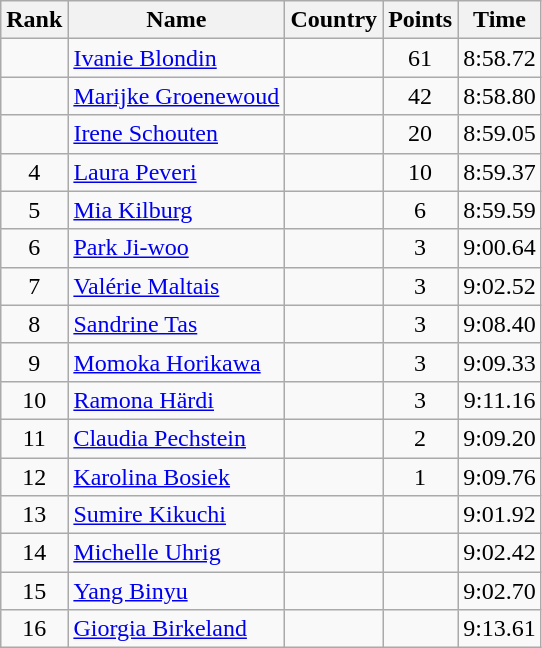<table class="wikitable sortable" style="text-align:center">
<tr>
<th>Rank</th>
<th>Name</th>
<th>Country</th>
<th>Points</th>
<th>Time</th>
</tr>
<tr>
<td></td>
<td align=left><a href='#'>Ivanie Blondin</a></td>
<td align=left></td>
<td>61</td>
<td>8:58.72</td>
</tr>
<tr>
<td></td>
<td align=left><a href='#'>Marijke Groenewoud</a></td>
<td align=left></td>
<td>42</td>
<td>8:58.80</td>
</tr>
<tr>
<td></td>
<td align=left><a href='#'>Irene Schouten</a></td>
<td align=left></td>
<td>20</td>
<td>8:59.05</td>
</tr>
<tr>
<td>4</td>
<td align=left><a href='#'>Laura Peveri</a></td>
<td align=left></td>
<td>10</td>
<td>8:59.37</td>
</tr>
<tr>
<td>5</td>
<td align=left><a href='#'>Mia Kilburg</a></td>
<td align=left></td>
<td>6</td>
<td>8:59.59</td>
</tr>
<tr>
<td>6</td>
<td align=left><a href='#'>Park Ji-woo</a></td>
<td align=left></td>
<td>3</td>
<td>9:00.64</td>
</tr>
<tr>
<td>7</td>
<td align=left><a href='#'>Valérie Maltais</a></td>
<td align=left></td>
<td>3</td>
<td>9:02.52</td>
</tr>
<tr>
<td>8</td>
<td align=left><a href='#'>Sandrine Tas</a></td>
<td align=left></td>
<td>3</td>
<td>9:08.40</td>
</tr>
<tr>
<td>9</td>
<td align=left><a href='#'>Momoka Horikawa</a></td>
<td align=left></td>
<td>3</td>
<td>9:09.33</td>
</tr>
<tr>
<td>10</td>
<td align=left><a href='#'>Ramona Härdi</a></td>
<td align=left></td>
<td>3</td>
<td>9:11.16</td>
</tr>
<tr>
<td>11</td>
<td align=left><a href='#'>Claudia Pechstein</a></td>
<td align=left></td>
<td>2</td>
<td>9:09.20</td>
</tr>
<tr>
<td>12</td>
<td align=left><a href='#'>Karolina Bosiek</a></td>
<td align=left></td>
<td>1</td>
<td>9:09.76</td>
</tr>
<tr>
<td>13</td>
<td align=left><a href='#'>Sumire Kikuchi</a></td>
<td align=left></td>
<td></td>
<td>9:01.92</td>
</tr>
<tr>
<td>14</td>
<td align=left><a href='#'>Michelle Uhrig</a></td>
<td align=left></td>
<td></td>
<td>9:02.42</td>
</tr>
<tr>
<td>15</td>
<td align=left><a href='#'>Yang Binyu</a></td>
<td align=left></td>
<td></td>
<td>9:02.70</td>
</tr>
<tr>
<td>16</td>
<td align=left><a href='#'>Giorgia Birkeland</a></td>
<td align=left></td>
<td></td>
<td>9:13.61</td>
</tr>
</table>
